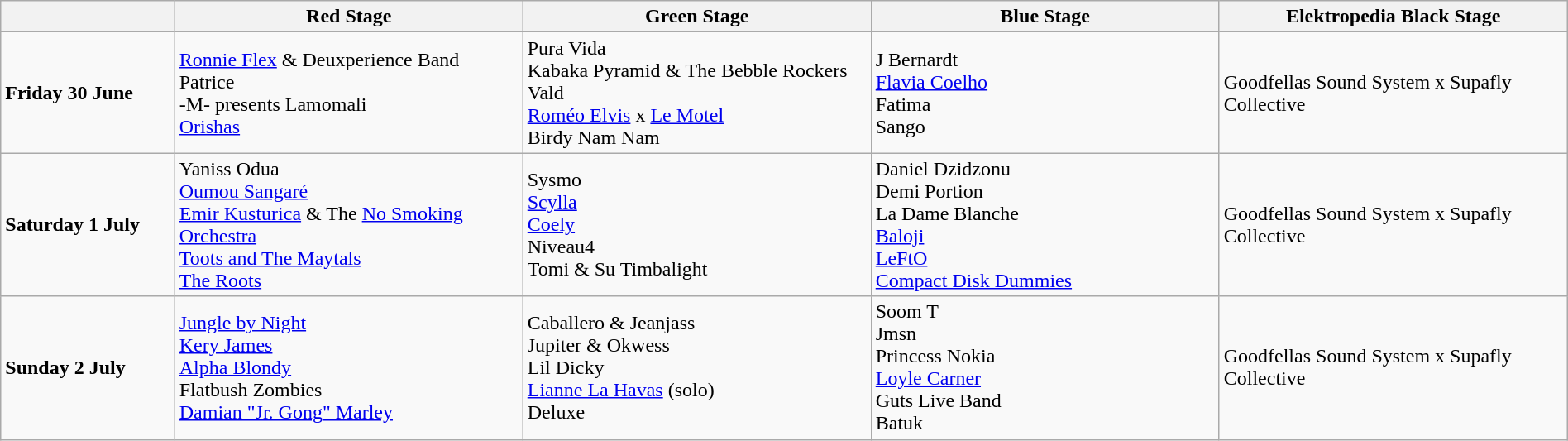<table class="wikitable" width="100%">
<tr>
<th width="10%"></th>
<th width="20%"><strong>Red Stage</strong></th>
<th width="20%"><strong>Green Stage</strong></th>
<th width="20%"><strong>Blue Stage</strong></th>
<th width="20%"><strong>Elektropedia Black Stage</strong></th>
</tr>
<tr>
<td><strong>Friday 30 June</strong></td>
<td><a href='#'>Ronnie Flex</a> & Deuxperience Band<br>Patrice<br>-M- presents Lamomali<br><a href='#'>Orishas</a></td>
<td>Pura Vida<br>Kabaka Pyramid & The Bebble Rockers<br>Vald<br><a href='#'>Roméo Elvis</a> x <a href='#'>Le Motel</a><br>Birdy Nam Nam</td>
<td>J Bernardt<br><a href='#'>Flavia Coelho</a><br>Fatima<br>Sango</td>
<td>Goodfellas Sound System x Supafly Collective</td>
</tr>
<tr>
<td><strong>Saturday 1 July</strong></td>
<td>Yaniss Odua<br><a href='#'>Oumou Sangaré</a><br><a href='#'>Emir Kusturica</a> & The <a href='#'>No Smoking Orchestra</a><br><a href='#'>Toots and The Maytals</a><br><a href='#'>The Roots</a></td>
<td>Sysmo<br><a href='#'>Scylla</a><br><a href='#'>Coely</a><br>Niveau4<br>Tomi & Su Timbalight</td>
<td>Daniel Dzidzonu<br>Demi Portion<br>La Dame Blanche<br><a href='#'>Baloji</a><br><a href='#'>LeFtO</a><br><a href='#'>Compact Disk Dummies</a></td>
<td>Goodfellas Sound System x Supafly Collective</td>
</tr>
<tr>
<td><strong>Sunday 2 July</strong></td>
<td><a href='#'>Jungle by Night</a><br><a href='#'>Kery James</a><br><a href='#'>Alpha Blondy</a><br>Flatbush Zombies<br><a href='#'>Damian "Jr. Gong" Marley</a></td>
<td>Caballero & Jeanjass<br>Jupiter & Okwess<br>Lil Dicky<br><a href='#'>Lianne La Havas</a> (solo)<br>Deluxe</td>
<td>Soom T<br>Jmsn<br>Princess Nokia<br><a href='#'>Loyle Carner</a><br>Guts Live Band<br>Batuk</td>
<td>Goodfellas Sound System x Supafly Collective</td>
</tr>
</table>
